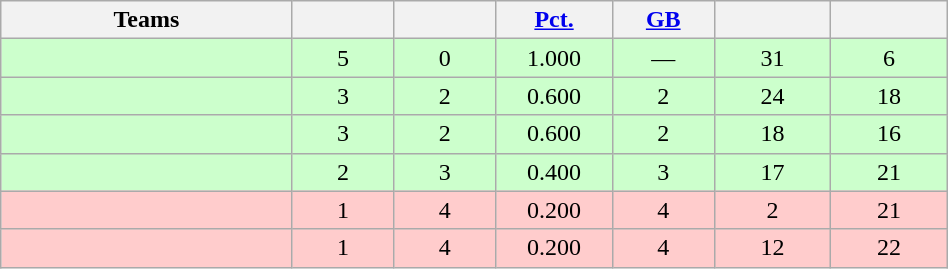<table class="wikitable" width="50%" style="text-align:center;">
<tr>
<th width="20%">Teams</th>
<th width="7%"></th>
<th width="7%"></th>
<th width="8%"><a href='#'>Pct.</a></th>
<th width="7%"><a href='#'>GB</a></th>
<th width="8%"></th>
<th width="8%"></th>
</tr>
<tr bgcolor=ccffcc>
<td align=left></td>
<td>5</td>
<td>0</td>
<td>1.000</td>
<td>—</td>
<td>31</td>
<td>6</td>
</tr>
<tr bgcolor=ccffcc>
<td align=left></td>
<td>3</td>
<td>2</td>
<td>0.600</td>
<td>2</td>
<td>24</td>
<td>18</td>
</tr>
<tr bgcolor=ccffcc>
<td align=left></td>
<td>3</td>
<td>2</td>
<td>0.600</td>
<td>2</td>
<td>18</td>
<td>16</td>
</tr>
<tr bgcolor=ccffcc>
<td align=left></td>
<td>2</td>
<td>3</td>
<td>0.400</td>
<td>3</td>
<td>17</td>
<td>21</td>
</tr>
<tr bgcolor=ffcccc>
<td align=left></td>
<td>1</td>
<td>4</td>
<td>0.200</td>
<td>4</td>
<td>2</td>
<td>21</td>
</tr>
<tr bgcolor=ffcccc>
<td align=left></td>
<td>1</td>
<td>4</td>
<td>0.200</td>
<td>4</td>
<td>12</td>
<td>22</td>
</tr>
</table>
